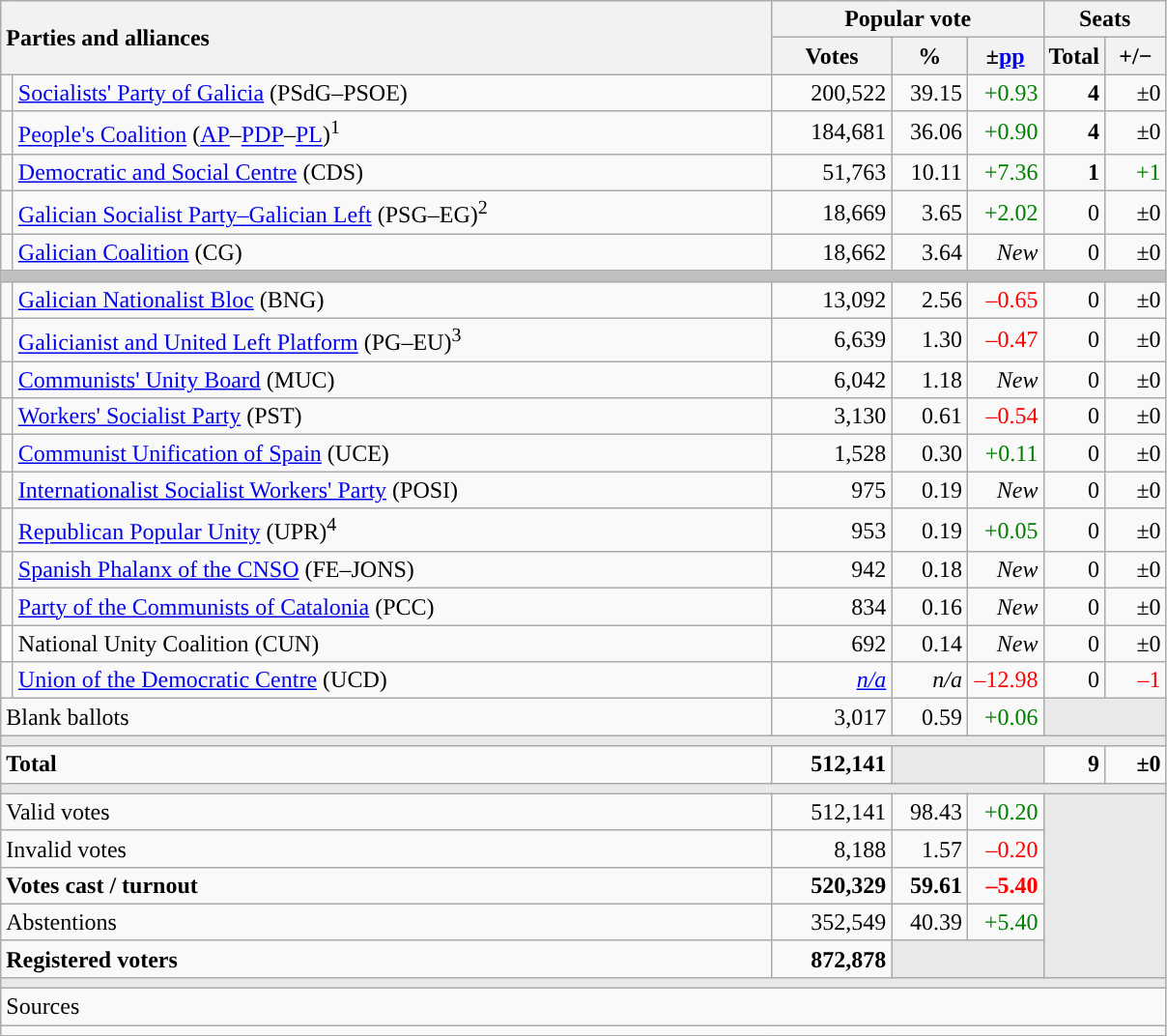<table class="wikitable" style="text-align:right;">
<tr>
<th style="text-align:left;" rowspan="2" colspan="2" width="525">Parties and alliances</th>
<th colspan="3">Popular vote</th>
<th colspan="2">Seats</th>
</tr>
<tr>
<th width="75">Votes</th>
<th width="45">%</th>
<th width="45">±<a href='#'>pp</a></th>
<th width="35">Total</th>
<th width="35">+/−</th>
</tr>
<tr>
<td width="1" style="color:inherit;background:"></td>
<td align="left"><a href='#'>Socialists' Party of Galicia</a> (PSdG–PSOE)</td>
<td>200,522</td>
<td>39.15</td>
<td style="color:green;">+0.93</td>
<td><strong>4</strong></td>
<td>±0</td>
</tr>
<tr>
<td style="color:inherit;background:"></td>
<td align="left"><a href='#'>People's Coalition</a> (<a href='#'>AP</a>–<a href='#'>PDP</a>–<a href='#'>PL</a>)<sup>1</sup></td>
<td>184,681</td>
<td>36.06</td>
<td style="color:green;">+0.90</td>
<td><strong>4</strong></td>
<td>±0</td>
</tr>
<tr>
<td style="color:inherit;background:"></td>
<td align="left"><a href='#'>Democratic and Social Centre</a> (CDS)</td>
<td>51,763</td>
<td>10.11</td>
<td style="color:green;">+7.36</td>
<td><strong>1</strong></td>
<td style="color:green;">+1</td>
</tr>
<tr>
<td style="color:inherit;background:"></td>
<td align="left"><a href='#'>Galician Socialist Party–Galician Left</a> (PSG–EG)<sup>2</sup></td>
<td>18,669</td>
<td>3.65</td>
<td style="color:green;">+2.02</td>
<td>0</td>
<td>±0</td>
</tr>
<tr>
<td style="color:inherit;background:"></td>
<td align="left"><a href='#'>Galician Coalition</a> (CG)</td>
<td>18,662</td>
<td>3.64</td>
<td><em>New</em></td>
<td>0</td>
<td>±0</td>
</tr>
<tr>
<td colspan="7" bgcolor="#C0C0C0"></td>
</tr>
<tr>
<td style="color:inherit;background:"></td>
<td align="left"><a href='#'>Galician Nationalist Bloc</a> (BNG)</td>
<td>13,092</td>
<td>2.56</td>
<td style="color:red;">–0.65</td>
<td>0</td>
<td>±0</td>
</tr>
<tr>
<td style="color:inherit;background:"></td>
<td align="left"><a href='#'>Galicianist and United Left Platform</a> (PG–EU)<sup>3</sup></td>
<td>6,639</td>
<td>1.30</td>
<td style="color:red;">–0.47</td>
<td>0</td>
<td>±0</td>
</tr>
<tr>
<td style="color:inherit;background:"></td>
<td align="left"><a href='#'>Communists' Unity Board</a> (MUC)</td>
<td>6,042</td>
<td>1.18</td>
<td><em>New</em></td>
<td>0</td>
<td>±0</td>
</tr>
<tr>
<td style="color:inherit;background:"></td>
<td align="left"><a href='#'>Workers' Socialist Party</a> (PST)</td>
<td>3,130</td>
<td>0.61</td>
<td style="color:red;">–0.54</td>
<td>0</td>
<td>±0</td>
</tr>
<tr>
<td style="color:inherit;background:"></td>
<td align="left"><a href='#'>Communist Unification of Spain</a> (UCE)</td>
<td>1,528</td>
<td>0.30</td>
<td style="color:green;">+0.11</td>
<td>0</td>
<td>±0</td>
</tr>
<tr>
<td style="color:inherit;background:"></td>
<td align="left"><a href='#'>Internationalist Socialist Workers' Party</a> (POSI)</td>
<td>975</td>
<td>0.19</td>
<td><em>New</em></td>
<td>0</td>
<td>±0</td>
</tr>
<tr>
<td style="color:inherit;background:"></td>
<td align="left"><a href='#'>Republican Popular Unity</a> (UPR)<sup>4</sup></td>
<td>953</td>
<td>0.19</td>
<td style="color:green;">+0.05</td>
<td>0</td>
<td>±0</td>
</tr>
<tr>
<td style="color:inherit;background:"></td>
<td align="left"><a href='#'>Spanish Phalanx of the CNSO</a> (FE–JONS)</td>
<td>942</td>
<td>0.18</td>
<td><em>New</em></td>
<td>0</td>
<td>±0</td>
</tr>
<tr>
<td style="color:inherit;background:"></td>
<td align="left"><a href='#'>Party of the Communists of Catalonia</a> (PCC)</td>
<td>834</td>
<td>0.16</td>
<td><em>New</em></td>
<td>0</td>
<td>±0</td>
</tr>
<tr>
<td bgcolor="white"></td>
<td align="left">National Unity Coalition (CUN)</td>
<td>692</td>
<td>0.14</td>
<td><em>New</em></td>
<td>0</td>
<td>±0</td>
</tr>
<tr>
<td style="color:inherit;background:"></td>
<td align="left"><a href='#'>Union of the Democratic Centre</a> (UCD)</td>
<td><em><a href='#'>n/a</a></em></td>
<td><em>n/a</em></td>
<td style="color:red;">–12.98</td>
<td>0</td>
<td style="color:red;">–1</td>
</tr>
<tr>
<td align="left" colspan="2">Blank ballots</td>
<td>3,017</td>
<td>0.59</td>
<td style="color:green;">+0.06</td>
<td bgcolor="#E9E9E9" colspan="2"></td>
</tr>
<tr>
<td colspan="7" bgcolor="#E9E9E9"></td>
</tr>
<tr style="font-weight:bold;">
<td align="left" colspan="2">Total</td>
<td>512,141</td>
<td bgcolor="#E9E9E9" colspan="2"></td>
<td>9</td>
<td>±0</td>
</tr>
<tr>
<td colspan="7" bgcolor="#E9E9E9"></td>
</tr>
<tr>
<td align="left" colspan="2">Valid votes</td>
<td>512,141</td>
<td>98.43</td>
<td style="color:green;">+0.20</td>
<td bgcolor="#E9E9E9" colspan="2" rowspan="5"></td>
</tr>
<tr>
<td align="left" colspan="2">Invalid votes</td>
<td>8,188</td>
<td>1.57</td>
<td style="color:red;">–0.20</td>
</tr>
<tr style="font-weight:bold;">
<td align="left" colspan="2">Votes cast / turnout</td>
<td>520,329</td>
<td>59.61</td>
<td style="color:red;">–5.40</td>
</tr>
<tr>
<td align="left" colspan="2">Abstentions</td>
<td>352,549</td>
<td>40.39</td>
<td style="color:green;">+5.40</td>
</tr>
<tr style="font-weight:bold;">
<td align="left" colspan="2">Registered voters</td>
<td>872,878</td>
<td bgcolor="#E9E9E9" colspan="2"></td>
</tr>
<tr>
<td colspan="7" bgcolor="#E9E9E9"></td>
</tr>
<tr>
<td align="left" colspan="7">Sources</td>
</tr>
<tr>
<td colspan="7" style="text-align:left; max-width:790px;"></td>
</tr>
</table>
